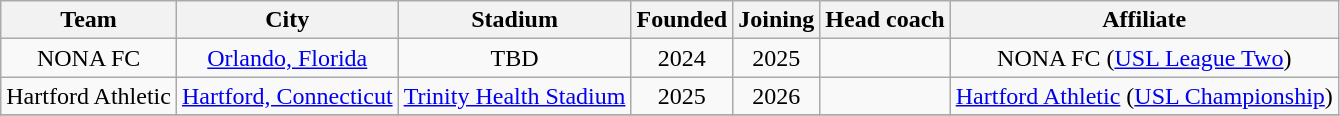<table class="wikitable sortable" style="text-align:center;">
<tr>
<th>Team</th>
<th>City</th>
<th>Stadium</th>
<th>Founded</th>
<th>Joining</th>
<th>Head coach</th>
<th>Affiliate</th>
</tr>
<tr>
<td>NONA FC</td>
<td><a href='#'>Orlando, Florida</a></td>
<td>TBD</td>
<td>2024</td>
<td>2025</td>
<td></td>
<td>NONA FC (<a href='#'>USL League Two</a>)</td>
</tr>
<tr>
<td>Hartford Athletic</td>
<td><a href='#'>Hartford, Connecticut</a></td>
<td><a href='#'>Trinity Health Stadium</a></td>
<td>2025</td>
<td>2026</td>
<td></td>
<td><a href='#'>Hartford Athletic</a> (<a href='#'>USL Championship</a>)</td>
</tr>
<tr>
</tr>
</table>
